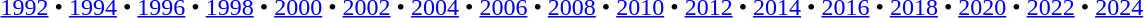<table id=toc class=toc summary=Contents>
<tr>
<td align=center><br><a href='#'>1992</a> • <a href='#'>1994</a> • <a href='#'>1996</a> • <a href='#'>1998</a> • <a href='#'>2000</a> • <a href='#'>2002</a> • <a href='#'>2004</a> • <a href='#'>2006</a> • <a href='#'>2008</a> • <a href='#'>2010</a> • <a href='#'>2012</a> • <a href='#'>2014</a> • <a href='#'>2016</a> • <a href='#'>2018</a> • <a href='#'>2020</a> • <a href='#'>2022</a> • <a href='#'>2024</a></td>
</tr>
</table>
